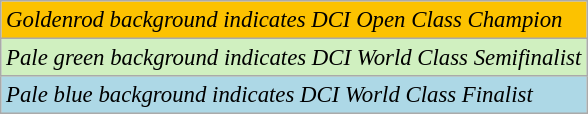<table class="wikitable" style="font-size:95%;">
<tr>
<td style="background-color:#fcc200"><em>Goldenrod background indicates DCI Open Class Champion</em></td>
</tr>
<tr>
<td style="background-color:#d0f0c0"><em>Pale green background indicates DCI World Class Semifinalist</em></td>
</tr>
<tr>
<td style="background-color:#add8e6"><em>Pale blue background indicates DCI World Class Finalist</em></td>
</tr>
</table>
